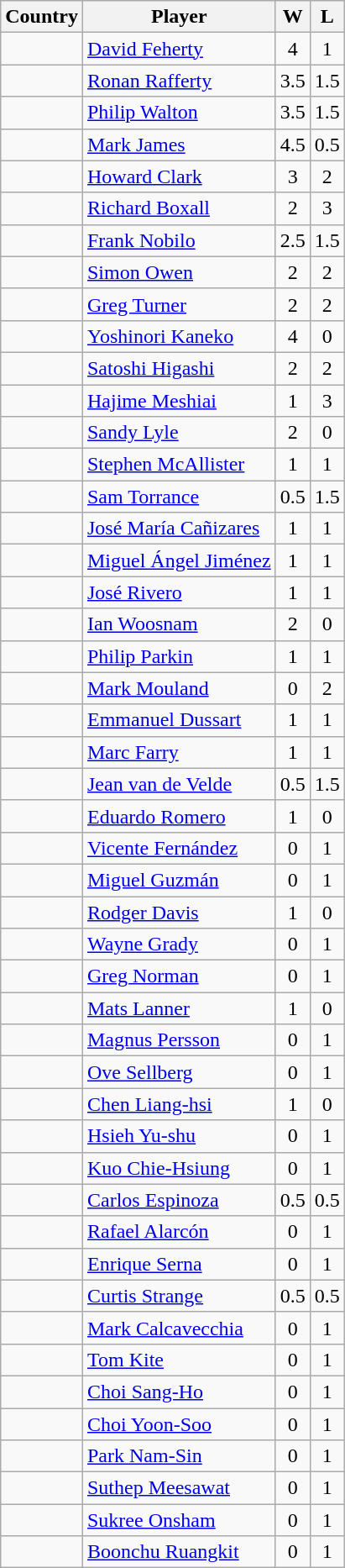<table class="wikitable sortable">
<tr>
<th>Country</th>
<th>Player</th>
<th>W</th>
<th>L</th>
</tr>
<tr>
<td></td>
<td><a href='#'>David Feherty</a></td>
<td align=center>4</td>
<td align=center>1</td>
</tr>
<tr>
<td></td>
<td><a href='#'>Ronan Rafferty</a></td>
<td align=center>3.5</td>
<td align=center>1.5</td>
</tr>
<tr>
<td></td>
<td><a href='#'>Philip Walton</a></td>
<td align=center>3.5</td>
<td align=center>1.5</td>
</tr>
<tr>
<td></td>
<td><a href='#'>Mark James</a></td>
<td align=center>4.5</td>
<td align=center>0.5</td>
</tr>
<tr>
<td></td>
<td><a href='#'>Howard Clark</a></td>
<td align=center>3</td>
<td align=center>2</td>
</tr>
<tr>
<td></td>
<td><a href='#'>Richard Boxall</a></td>
<td align=center>2</td>
<td align=center>3</td>
</tr>
<tr>
<td></td>
<td><a href='#'>Frank Nobilo</a></td>
<td align=center>2.5</td>
<td align=center>1.5</td>
</tr>
<tr>
<td></td>
<td><a href='#'>Simon Owen</a></td>
<td align=center>2</td>
<td align=center>2</td>
</tr>
<tr>
<td></td>
<td><a href='#'>Greg Turner</a></td>
<td align=center>2</td>
<td align=center>2</td>
</tr>
<tr>
<td></td>
<td><a href='#'>Yoshinori Kaneko</a></td>
<td align=center>4</td>
<td align=center>0</td>
</tr>
<tr>
<td></td>
<td><a href='#'>Satoshi Higashi</a></td>
<td align=center>2</td>
<td align=center>2</td>
</tr>
<tr>
<td></td>
<td><a href='#'>Hajime Meshiai</a></td>
<td align=center>1</td>
<td align=center>3</td>
</tr>
<tr>
<td></td>
<td><a href='#'>Sandy Lyle</a></td>
<td align=center>2</td>
<td align=center>0</td>
</tr>
<tr>
<td></td>
<td><a href='#'>Stephen McAllister</a></td>
<td align=center>1</td>
<td align=center>1</td>
</tr>
<tr>
<td></td>
<td><a href='#'>Sam Torrance</a></td>
<td align=center>0.5</td>
<td align=center>1.5</td>
</tr>
<tr>
<td></td>
<td><a href='#'>José María Cañizares</a></td>
<td align=center>1</td>
<td align=center>1</td>
</tr>
<tr>
<td></td>
<td><a href='#'>Miguel Ángel Jiménez</a></td>
<td align=center>1</td>
<td align=center>1</td>
</tr>
<tr>
<td></td>
<td><a href='#'>José Rivero</a></td>
<td align=center>1</td>
<td align=center>1</td>
</tr>
<tr>
<td></td>
<td><a href='#'>Ian Woosnam</a></td>
<td align=center>2</td>
<td align=center>0</td>
</tr>
<tr>
<td></td>
<td><a href='#'>Philip Parkin</a></td>
<td align=center>1</td>
<td align=center>1</td>
</tr>
<tr>
<td></td>
<td><a href='#'>Mark Mouland</a></td>
<td align=center>0</td>
<td align=center>2</td>
</tr>
<tr>
<td></td>
<td><a href='#'>Emmanuel Dussart</a></td>
<td align=center>1</td>
<td align=center>1</td>
</tr>
<tr>
<td></td>
<td><a href='#'>Marc Farry</a></td>
<td align=center>1</td>
<td align=center>1</td>
</tr>
<tr>
<td></td>
<td><a href='#'>Jean van de Velde</a></td>
<td align=center>0.5</td>
<td align=center>1.5</td>
</tr>
<tr>
<td></td>
<td><a href='#'>Eduardo Romero</a></td>
<td align=center>1</td>
<td align=center>0</td>
</tr>
<tr>
<td></td>
<td><a href='#'>Vicente Fernández</a></td>
<td align=center>0</td>
<td align=center>1</td>
</tr>
<tr>
<td></td>
<td><a href='#'>Miguel Guzmán</a></td>
<td align=center>0</td>
<td align=center>1</td>
</tr>
<tr>
<td></td>
<td><a href='#'>Rodger Davis</a></td>
<td align=center>1</td>
<td align=center>0</td>
</tr>
<tr>
<td></td>
<td><a href='#'>Wayne Grady</a></td>
<td align=center>0</td>
<td align=center>1</td>
</tr>
<tr>
<td></td>
<td><a href='#'>Greg Norman</a></td>
<td align=center>0</td>
<td align=center>1</td>
</tr>
<tr>
<td></td>
<td><a href='#'>Mats Lanner</a></td>
<td align=center>1</td>
<td align=center>0</td>
</tr>
<tr>
<td></td>
<td><a href='#'>Magnus Persson</a></td>
<td align=center>0</td>
<td align=center>1</td>
</tr>
<tr>
<td></td>
<td><a href='#'>Ove Sellberg</a></td>
<td align=center>0</td>
<td align=center>1</td>
</tr>
<tr>
<td></td>
<td><a href='#'>Chen Liang-hsi</a></td>
<td align=center>1</td>
<td align=center>0</td>
</tr>
<tr>
<td></td>
<td><a href='#'>Hsieh Yu-shu</a></td>
<td align=center>0</td>
<td align=center>1</td>
</tr>
<tr>
<td></td>
<td><a href='#'>Kuo Chie-Hsiung</a></td>
<td align=center>0</td>
<td align=center>1</td>
</tr>
<tr>
<td></td>
<td><a href='#'>Carlos Espinoza</a></td>
<td align=center>0.5</td>
<td align=center>0.5</td>
</tr>
<tr>
<td></td>
<td><a href='#'>Rafael Alarcón</a></td>
<td align=center>0</td>
<td align=center>1</td>
</tr>
<tr>
<td></td>
<td><a href='#'>Enrique Serna</a></td>
<td align=center>0</td>
<td align=center>1</td>
</tr>
<tr>
<td></td>
<td><a href='#'>Curtis Strange</a></td>
<td align=center>0.5</td>
<td align=center>0.5</td>
</tr>
<tr>
<td></td>
<td><a href='#'>Mark Calcavecchia</a></td>
<td align=center>0</td>
<td align=center>1</td>
</tr>
<tr>
<td></td>
<td><a href='#'>Tom Kite</a></td>
<td align=center>0</td>
<td align=center>1</td>
</tr>
<tr>
<td></td>
<td><a href='#'>Choi Sang-Ho</a></td>
<td align=center>0</td>
<td align=center>1</td>
</tr>
<tr>
<td></td>
<td><a href='#'>Choi Yoon-Soo</a></td>
<td align=center>0</td>
<td align=center>1</td>
</tr>
<tr>
<td></td>
<td><a href='#'>Park Nam-Sin</a></td>
<td align=center>0</td>
<td align=center>1</td>
</tr>
<tr>
<td></td>
<td><a href='#'>Suthep Meesawat</a></td>
<td align=center>0</td>
<td align=center>1</td>
</tr>
<tr>
<td></td>
<td><a href='#'>Sukree Onsham</a></td>
<td align=center>0</td>
<td align=center>1</td>
</tr>
<tr>
<td></td>
<td><a href='#'>Boonchu Ruangkit</a></td>
<td align=center>0</td>
<td align=center>1</td>
</tr>
</table>
